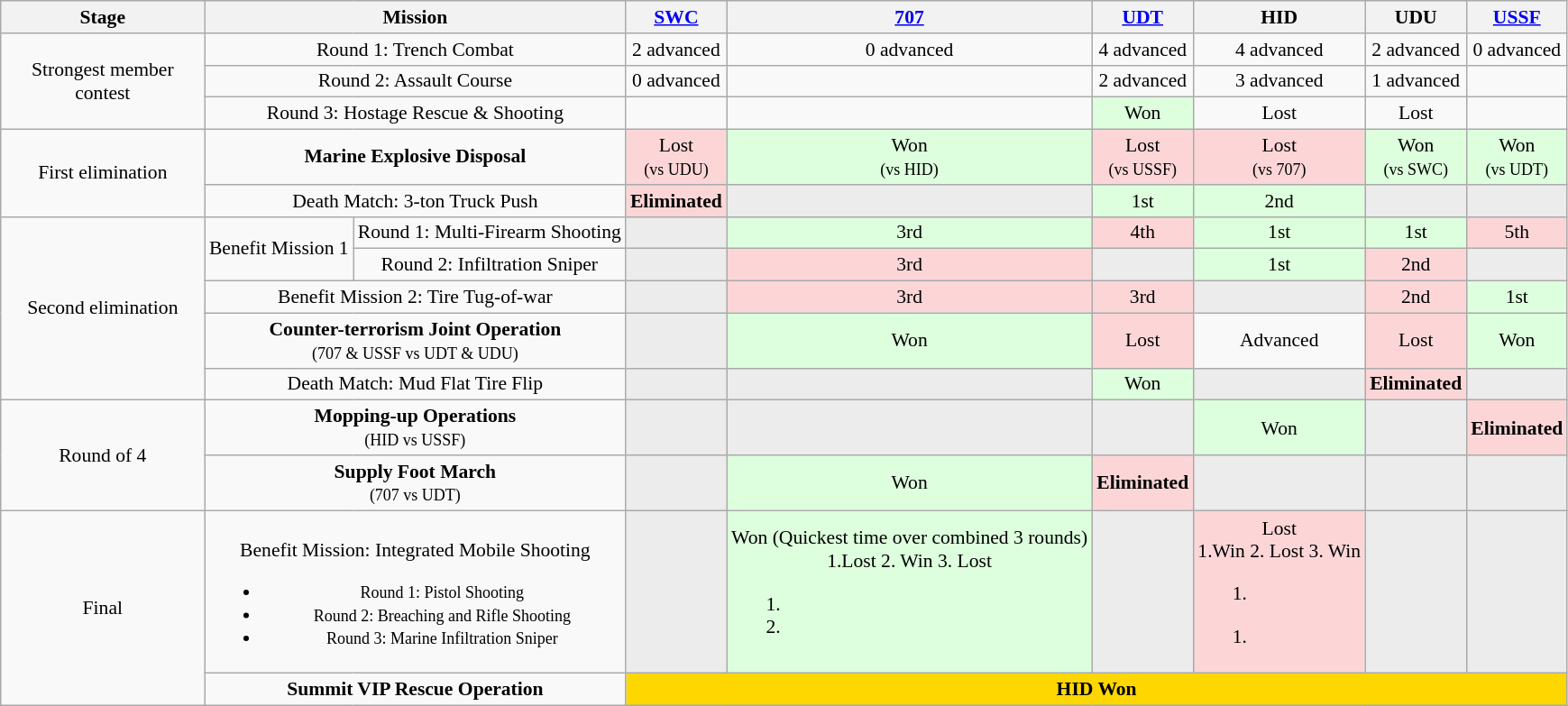<table class="wikitable mw-collapsible mw-collapsed" style="font-size:90%; text-align:center;">
<tr>
<th>Stage</th>
<th colspan="2">Mission</th>
<th><a href='#'>SWC</a></th>
<th><a href='#'>707</a></th>
<th><a href='#'>UDT</a></th>
<th>HID</th>
<th>UDU</th>
<th><a href='#'>USSF</a></th>
</tr>
<tr>
<td rowspan="3" style="max-width:10em">Strongest member contest</td>
<td colspan="2">Round 1: Trench Combat</td>
<td>2 advanced</td>
<td>0 advanced</td>
<td>4 advanced</td>
<td>4 advanced</td>
<td>2 advanced</td>
<td>0 advanced</td>
</tr>
<tr>
<td colspan="2">Round 2: Assault Course</td>
<td>0 advanced</td>
<td></td>
<td>2 advanced</td>
<td>3 advanced</td>
<td>1 advanced</td>
<td></td>
</tr>
<tr>
<td colspan="2">Round 3: Hostage Rescue & Shooting</td>
<td></td>
<td></td>
<td bgcolor="#DFD">Won</td>
<td>Lost</td>
<td>Lost</td>
<td></td>
</tr>
<tr>
<td rowspan="2">First elimination</td>
<td colspan="2"><strong>Marine Explosive Disposal</strong></td>
<td bgcolor="#FCD6D7">Lost<br><small>(vs UDU)</small></td>
<td bgcolor="#DFD">Won<br><small>(vs HID)</small></td>
<td bgcolor="#FCD6D7">Lost<br><small>(vs USSF)</small></td>
<td bgcolor="#FCD6D7">Lost<br><small>(vs 707)</small></td>
<td bgcolor="#DFD">Won<br><small>(vs SWC)</small></td>
<td bgcolor="#DFD">Won<br><small>(vs UDT)</small></td>
</tr>
<tr>
<td colspan="2">Death Match: 3-ton Truck Push</td>
<td bgcolor="#FCD6D7"><strong>Eliminated</strong></td>
<td bgcolor="#ECECEC"></td>
<td bgcolor="#DFD">1st</td>
<td bgcolor="#DFD">2nd</td>
<td bgcolor="#ECECEC"></td>
<td bgcolor="#ECECEC"></td>
</tr>
<tr>
<td rowspan="5">Second elimination</td>
<td rowspan="2">Benefit Mission 1</td>
<td>Round 1: Multi-Firearm Shooting</td>
<td bgcolor="#ECECEC"></td>
<td bgcolor="#DFD">3rd</td>
<td bgcolor="#FCD6D7">4th</td>
<td bgcolor="#DFD">1st</td>
<td bgcolor="#DFD">1st</td>
<td bgcolor="#FCD6D7">5th</td>
</tr>
<tr>
<td>Round 2: Infiltration Sniper</td>
<td bgcolor="#ECECEC"></td>
<td bgcolor="#FCD6D7">3rd</td>
<td bgcolor="#ECECEC"></td>
<td bgcolor="#DFD">1st</td>
<td bgcolor="#FCD6D7">2nd</td>
<td bgcolor="#ECECEC"></td>
</tr>
<tr>
<td colspan="2">Benefit Mission 2: Tire Tug-of-war</td>
<td bgcolor="#ECECEC"></td>
<td bgcolor="#FCD6D7">3rd</td>
<td bgcolor="#FCD6D7">3rd</td>
<td bgcolor="#ECECEC"></td>
<td bgcolor="#FCD6D7">2nd</td>
<td bgcolor="#DFD">1st</td>
</tr>
<tr>
<td colspan="2"><strong>Counter-terrorism Joint Operation</strong><br><small>(707 & USSF vs UDT & UDU)</small></td>
<td bgcolor="#ECECEC"></td>
<td bgcolor="#DFD">Won</td>
<td bgcolor="#FCD6D7">Lost</td>
<td>Advanced</td>
<td bgcolor="#FCD6D7">Lost</td>
<td bgcolor="#DFD">Won</td>
</tr>
<tr>
<td colspan="2">Death Match: Mud Flat Tire Flip</td>
<td bgcolor="#ECECEC"></td>
<td bgcolor="#ECECEC"></td>
<td bgcolor="#DFD">Won</td>
<td bgcolor="#ECECEC"></td>
<td bgcolor="#FCD6D7"><strong>Eliminated</strong></td>
<td bgcolor="#ECECEC"></td>
</tr>
<tr>
<td rowspan="2">Round of 4</td>
<td colspan="2"><strong>Mopping-up Operations</strong><br><small>(HID vs USSF)</small></td>
<td bgcolor="#ECECEC"></td>
<td bgcolor="#ECECEC"></td>
<td bgcolor="#ECECEC"></td>
<td bgcolor="#DFD">Won</td>
<td bgcolor="#ECECEC"></td>
<td bgcolor="FCD6D7"><strong>Eliminated</strong></td>
</tr>
<tr>
<td colspan="2"><strong>Supply Foot March</strong><br><small>(707 vs UDT)</small></td>
<td bgcolor="#ECECEC"></td>
<td bgcolor="#DFD">Won</td>
<td bgcolor="FCD6D7"><strong>Eliminated</strong></td>
<td bgcolor="#ECECEC"></td>
<td bgcolor="#ECECEC"></td>
<td bgcolor="#ECECEC"></td>
</tr>
<tr>
<td rowspan="2">Final</td>
<td colspan="2"><br>Benefit Mission: Integrated Mobile Shooting<ul><li><small>Round 1: Pistol Shooting</small></li><li><small>Round 2: Breaching and Rifle Shooting</small></li><li><small>Round 3: Marine Infiltration Sniper</small></li></ul></td>
<td bgcolor="#ECECEC"></td>
<td bgcolor="#DFD">Won (Quickest time over combined 3 rounds)<br>1.Lost 
2. Win 
3. Lost<ol><li></li><li></li></ol></td>
<td bgcolor="#ECECEC"></td>
<td bgcolor="#FCD6D7">Lost<br>1.Win
2. Lost 
3. Win<ol><li></li></ol><ol><li></li></ol></td>
<td bgcolor="#ECECEC"></td>
<td bgcolor="#ECECEC"></td>
</tr>
<tr>
<td colspan="2"><strong>Summit VIP Rescue Operation</strong></td>
<td colspan="6" bgcolor="gold"><strong>HID Won</strong></td>
</tr>
</table>
